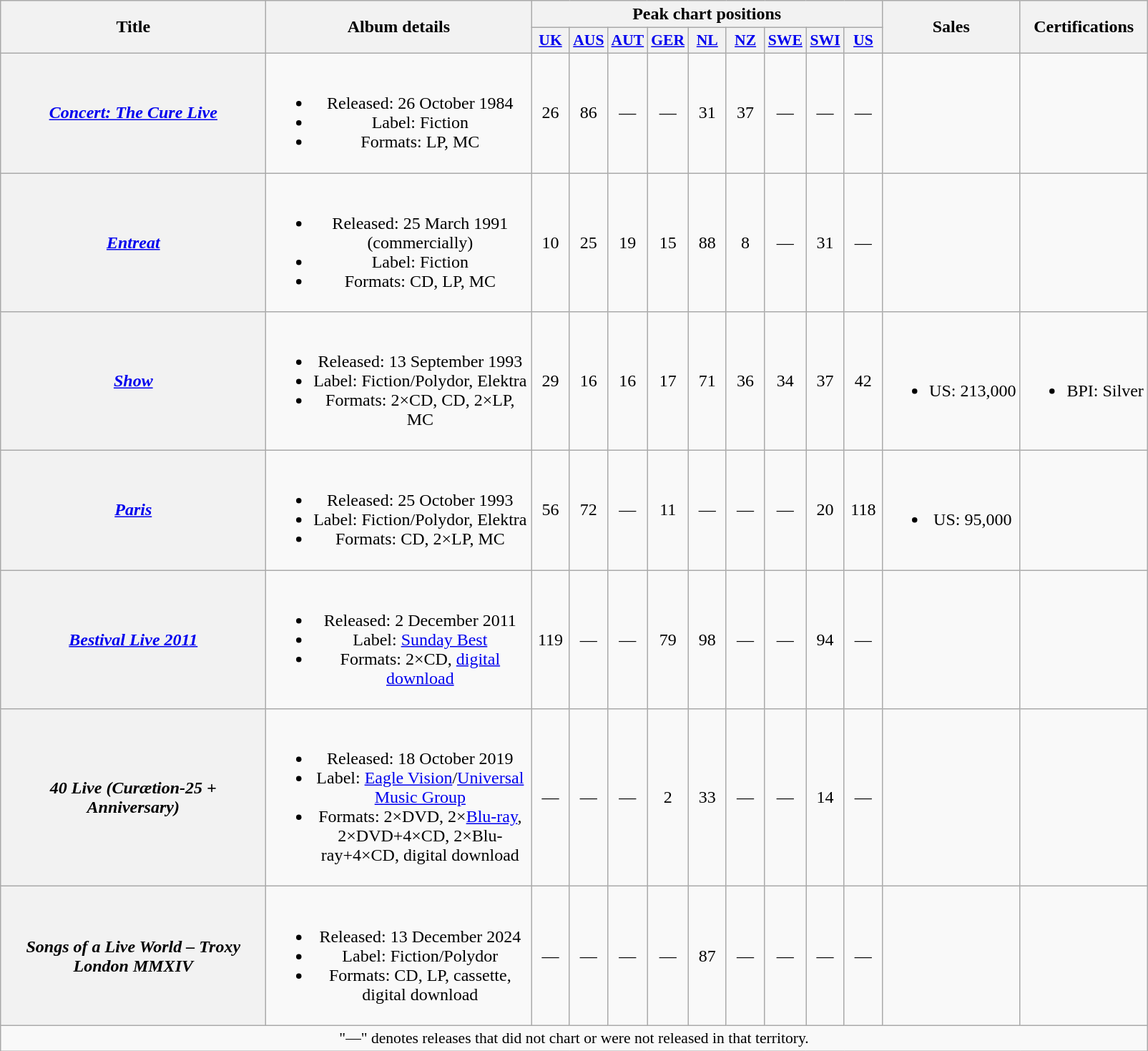<table class="wikitable plainrowheaders" style="text-align:center;">
<tr>
<th rowspan="2" scope="col" style="width:15em;">Title</th>
<th rowspan="2" scope="col" style="width:15em;">Album details</th>
<th colspan="9">Peak chart positions</th>
<th rowspan="2">Sales</th>
<th rowspan="2">Certifications</th>
</tr>
<tr>
<th scope="col" style="width:2em;font-size:90%;"><a href='#'>UK</a><br></th>
<th scope="col" style="width:2em;font-size:90%;"><a href='#'>AUS</a><br></th>
<th scope="col" style="width:2em;font-size:90%;"><a href='#'>AUT</a><br></th>
<th scope="col" style="width:2em;font-size:90%;"><a href='#'>GER</a><br></th>
<th scope="col" style="width:2em;font-size:90%;"><a href='#'>NL</a><br></th>
<th scope="col" style="width:2em;font-size:90%;"><a href='#'>NZ</a><br></th>
<th scope="col" style="width:2em;font-size:90%;"><a href='#'>SWE</a><br></th>
<th scope="col" style="width:2em;font-size:90%;"><a href='#'>SWI</a><br></th>
<th scope="col" style="width:2em;font-size:90%;"><a href='#'>US</a><br></th>
</tr>
<tr>
<th scope="row"><em><a href='#'>Concert: The Cure Live</a></em></th>
<td><br><ul><li>Released: 26 October 1984</li><li>Label: Fiction</li><li>Formats: LP, MC</li></ul></td>
<td>26</td>
<td>86</td>
<td>—</td>
<td>—</td>
<td>31</td>
<td>37</td>
<td>—</td>
<td>—</td>
<td>—</td>
<td></td>
<td></td>
</tr>
<tr>
<th scope="row"><em><a href='#'>Entreat</a></em></th>
<td><br><ul><li>Released: 25 March 1991 (commercially)</li><li>Label: Fiction</li><li>Formats: CD, LP, MC</li></ul></td>
<td>10</td>
<td>25</td>
<td>19</td>
<td>15</td>
<td>88</td>
<td>8</td>
<td>—</td>
<td>31</td>
<td>—</td>
<td></td>
<td></td>
</tr>
<tr>
<th scope="row"><em><a href='#'>Show</a></em></th>
<td><br><ul><li>Released: 13 September 1993</li><li>Label: Fiction/Polydor, Elektra</li><li>Formats: 2×CD, CD, 2×LP, MC</li></ul></td>
<td>29</td>
<td>16</td>
<td>16</td>
<td>17</td>
<td>71</td>
<td>36</td>
<td>34</td>
<td>37</td>
<td>42</td>
<td><br><ul><li>US: 213,000</li></ul></td>
<td><br><ul><li>BPI: Silver</li></ul></td>
</tr>
<tr>
<th scope="row"><em><a href='#'>Paris</a></em></th>
<td><br><ul><li>Released: 25 October 1993</li><li>Label: Fiction/Polydor, Elektra</li><li>Formats: CD, 2×LP, MC</li></ul></td>
<td>56</td>
<td>72</td>
<td>—</td>
<td>11</td>
<td>—</td>
<td>—</td>
<td>—</td>
<td>20</td>
<td>118</td>
<td><br><ul><li>US: 95,000</li></ul></td>
<td></td>
</tr>
<tr>
<th scope="row"><em><a href='#'>Bestival Live 2011</a></em></th>
<td><br><ul><li>Released: 2 December 2011</li><li>Label: <a href='#'>Sunday Best</a></li><li>Formats: 2×CD, <a href='#'>digital download</a></li></ul></td>
<td>119</td>
<td>—</td>
<td>—</td>
<td>79</td>
<td>98</td>
<td>—</td>
<td>—</td>
<td>94</td>
<td>—</td>
<td></td>
<td></td>
</tr>
<tr>
<th scope="row"><em>40 Live (Curætion-25 + Anniversary)</em></th>
<td><br><ul><li>Released: 18 October 2019</li><li>Label: <a href='#'>Eagle Vision</a>/<a href='#'>Universal Music Group</a></li><li>Formats: 2×DVD, 2×<a href='#'>Blu-ray</a>, 2×DVD+4×CD, 2×Blu-ray+4×CD, digital download</li></ul></td>
<td>—</td>
<td>—</td>
<td>—</td>
<td>2</td>
<td>33</td>
<td>—</td>
<td>—</td>
<td>14</td>
<td>—</td>
<td></td>
<td></td>
</tr>
<tr>
<th scope="row"><em>Songs of a Live World – Troxy London MMXIV</em></th>
<td><br><ul><li>Released: 13 December 2024</li><li>Label: Fiction/Polydor</li><li>Formats: CD, LP, cassette, digital download</li></ul></td>
<td>—</td>
<td>—</td>
<td>—</td>
<td>—</td>
<td>87</td>
<td>—</td>
<td>—</td>
<td>—</td>
<td>—</td>
<td></td>
<td></td>
</tr>
<tr>
<td colspan="13" style="font-size:90%">"—" denotes releases that did not chart or were not released in that territory.</td>
</tr>
</table>
